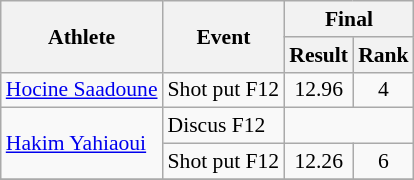<table class="wikitable" style="text-align:center; font-size:90%">
<tr>
<th rowspan="2">Athlete</th>
<th rowspan="2">Event</th>
<th colspan="2">Final</th>
</tr>
<tr>
<th>Result</th>
<th>Rank</th>
</tr>
<tr>
<td align="left" rowspan="1"><a href='#'>Hocine Saadoune</a></td>
<td align=left>Shot put F12</td>
<td>12.96</td>
<td>4</td>
</tr>
<tr>
<td align="left" rowspan="2"><a href='#'>Hakim Yahiaoui</a></td>
<td align=left>Discus F12</td>
<td colspan=2></td>
</tr>
<tr>
<td align=left>Shot put F12</td>
<td>12.26</td>
<td>6</td>
</tr>
<tr>
</tr>
</table>
